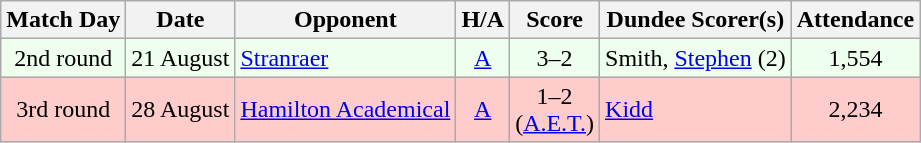<table class="wikitable" style="text-align:center">
<tr>
<th>Match Day</th>
<th>Date</th>
<th>Opponent</th>
<th>H/A</th>
<th>Score</th>
<th>Dundee Scorer(s)</th>
<th>Attendance</th>
</tr>
<tr bgcolor="#EEFFEE">
<td>2nd round</td>
<td align="left">21 August</td>
<td align="left"><a href='#'>Stranraer</a></td>
<td><a href='#'>A</a></td>
<td>3–2</td>
<td align="left">Smith, <a href='#'>Stephen</a> (2)</td>
<td>1,554</td>
</tr>
<tr bgcolor="#FFCCCC">
<td>3rd round</td>
<td align="left">28 August</td>
<td align="left"><a href='#'>Hamilton Academical</a></td>
<td><a href='#'>A</a></td>
<td>1–2<br>(<a href='#'>A.E.T.</a>)</td>
<td align="left"><a href='#'>Kidd</a></td>
<td>2,234</td>
</tr>
</table>
